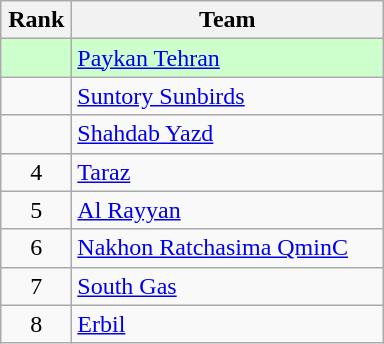<table class="wikitable" style="text-align:center">
<tr>
<th width=40>Rank</th>
<th width=200>Team</th>
</tr>
<tr bgcolor=#ccffcc>
<td></td>
<td style="text-align:left"> <a href='#'>Paykan Tehran</a></td>
</tr>
<tr>
<td></td>
<td style="text-align:left"> <a href='#'>Suntory Sunbirds</a></td>
</tr>
<tr>
<td></td>
<td style="text-align:left"> <a href='#'>Shahdab Yazd</a></td>
</tr>
<tr>
<td>4</td>
<td style="text-align:left"> <a href='#'>Taraz</a></td>
</tr>
<tr>
<td>5</td>
<td style="text-align:left"> <a href='#'>Al Rayyan</a></td>
</tr>
<tr>
<td>6</td>
<td style="text-align:left"> <a href='#'>Nakhon Ratchasima QminC</a></td>
</tr>
<tr>
<td>7</td>
<td style="text-align:left"> <a href='#'>South Gas</a></td>
</tr>
<tr>
<td>8</td>
<td style="text-align:left"> <a href='#'>Erbil</a></td>
</tr>
</table>
